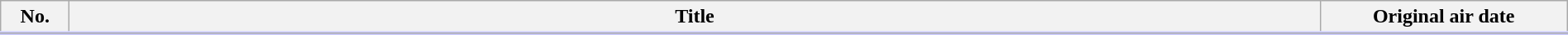<table class="wikitable" style="width:100%; margin:auto; background:#FFF;">
<tr style="border-bottom: 3px solid #CCF;">
<th style="width:3em;">No.</th>
<th>Title</th>
<th style="width:12em;">Original air date</th>
</tr>
<tr>
</tr>
</table>
